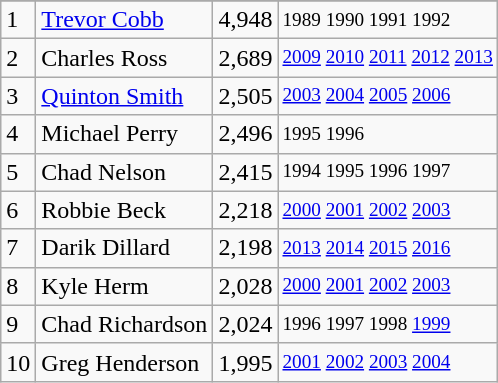<table class="wikitable">
<tr>
</tr>
<tr>
<td>1</td>
<td><a href='#'>Trevor Cobb</a></td>
<td>4,948</td>
<td style="font-size:80%;">1989 1990 1991 1992</td>
</tr>
<tr>
<td>2</td>
<td>Charles Ross</td>
<td>2,689</td>
<td style="font-size:80%;"><a href='#'>2009</a> <a href='#'>2010</a> <a href='#'>2011</a> <a href='#'>2012</a> <a href='#'>2013</a></td>
</tr>
<tr>
<td>3</td>
<td><a href='#'>Quinton Smith</a></td>
<td>2,505</td>
<td style="font-size:80%;"><a href='#'>2003</a> <a href='#'>2004</a> <a href='#'>2005</a> <a href='#'>2006</a></td>
</tr>
<tr>
<td>4</td>
<td>Michael Perry</td>
<td>2,496</td>
<td style="font-size:80%;">1995 1996</td>
</tr>
<tr>
<td>5</td>
<td>Chad Nelson</td>
<td>2,415</td>
<td style="font-size:80%;">1994 1995 1996 1997</td>
</tr>
<tr>
<td>6</td>
<td>Robbie Beck</td>
<td>2,218</td>
<td style="font-size:80%;"><a href='#'>2000</a> <a href='#'>2001</a> <a href='#'>2002</a> <a href='#'>2003</a></td>
</tr>
<tr>
<td>7</td>
<td>Darik Dillard</td>
<td>2,198</td>
<td style="font-size:80%;"><a href='#'>2013</a> <a href='#'>2014</a> <a href='#'>2015</a> <a href='#'>2016</a></td>
</tr>
<tr>
<td>8</td>
<td>Kyle Herm</td>
<td>2,028</td>
<td style="font-size:80%;"><a href='#'>2000</a> <a href='#'>2001</a> <a href='#'>2002</a> <a href='#'>2003</a></td>
</tr>
<tr>
<td>9</td>
<td>Chad Richardson</td>
<td>2,024</td>
<td style="font-size:80%;">1996 1997 1998 <a href='#'>1999</a></td>
</tr>
<tr>
<td>10</td>
<td>Greg Henderson</td>
<td>1,995</td>
<td style="font-size:80%;"><a href='#'>2001</a> <a href='#'>2002</a> <a href='#'>2003</a> <a href='#'>2004</a></td>
</tr>
</table>
